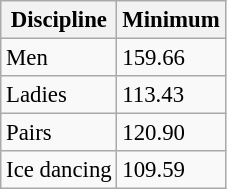<table class="wikitable" style="font-size:95%;">
<tr>
<th>Discipline</th>
<th>Minimum</th>
</tr>
<tr>
<td>Men</td>
<td>159.66</td>
</tr>
<tr>
<td>Ladies</td>
<td>113.43</td>
</tr>
<tr>
<td>Pairs</td>
<td>120.90</td>
</tr>
<tr>
<td>Ice dancing</td>
<td>109.59</td>
</tr>
</table>
